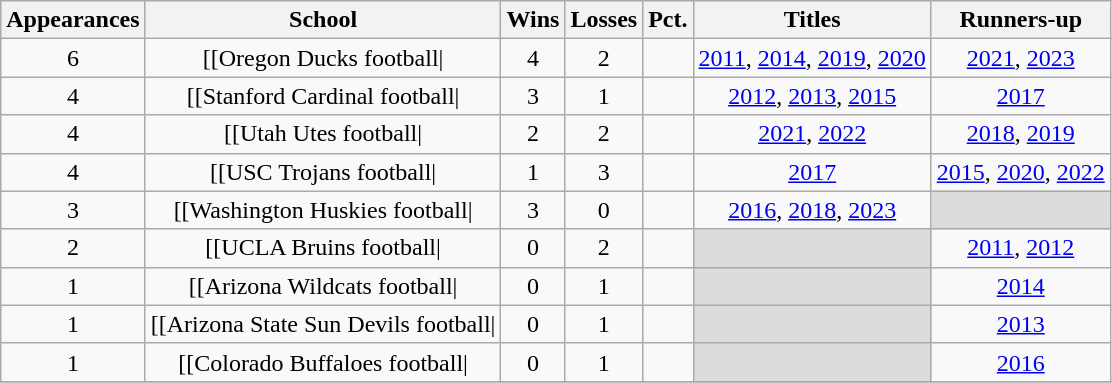<table class="sortable wikitable" style="text-align:center">
<tr>
<th>Appearances</th>
<th>School</th>
<th>Wins</th>
<th>Losses</th>
<th>Pct.</th>
<th>Titles</th>
<th>Runners-up</th>
</tr>
<tr>
<td>6</td>
<td style=>[[Oregon Ducks football|</td>
<td>4</td>
<td>2</td>
<td align=right></td>
<td><a href='#'>2011</a>, <a href='#'>2014</a>, <a href='#'>2019</a>, <a href='#'>2020</a></td>
<td><a href='#'>2021</a>, <a href='#'>2023</a></td>
</tr>
<tr>
<td>4</td>
<td style=>[[Stanford Cardinal football|</td>
<td>3</td>
<td>1</td>
<td align=right></td>
<td><a href='#'>2012</a>, <a href='#'>2013</a>, <a href='#'>2015</a></td>
<td><a href='#'>2017</a></td>
</tr>
<tr>
<td>4</td>
<td style=>[[Utah Utes football|</td>
<td>2</td>
<td>2</td>
<td align=right></td>
<td><a href='#'>2021</a>, <a href='#'>2022</a></td>
<td><a href='#'>2018</a>, <a href='#'>2019</a></td>
</tr>
<tr>
<td>4</td>
<td style=>[[USC Trojans football|</td>
<td>1</td>
<td>3</td>
<td align=right></td>
<td><a href='#'>2017</a></td>
<td><a href='#'>2015</a>, <a href='#'>2020</a>, <a href='#'>2022</a></td>
</tr>
<tr>
<td>3</td>
<td style=>[[Washington Huskies football|</td>
<td>3</td>
<td>0</td>
<td align=right></td>
<td><a href='#'>2016</a>, <a href='#'>2018</a>, <a href='#'>2023</a></td>
<td style="background:#DCDCDC;"> </td>
</tr>
<tr>
<td>2</td>
<td style=>[[UCLA Bruins football|</td>
<td>0</td>
<td>2</td>
<td align=right></td>
<td style="background:#DCDCDC;"> </td>
<td><a href='#'>2011</a>, <a href='#'>2012</a></td>
</tr>
<tr>
<td>1</td>
<td style=>[[Arizona Wildcats football|</td>
<td>0</td>
<td>1</td>
<td align=right></td>
<td style="background:#DCDCDC;"> </td>
<td><a href='#'>2014</a></td>
</tr>
<tr>
<td>1</td>
<td style=>[[Arizona State Sun Devils football|</td>
<td>0</td>
<td>1</td>
<td align=right></td>
<td style="background:#DCDCDC;"> </td>
<td><a href='#'>2013</a></td>
</tr>
<tr>
<td>1</td>
<td style=>[[Colorado Buffaloes football|</td>
<td>0</td>
<td>1</td>
<td align=right></td>
<td style="background:#DCDCDC;"> </td>
<td><a href='#'>2016</a></td>
</tr>
<tr>
</tr>
</table>
